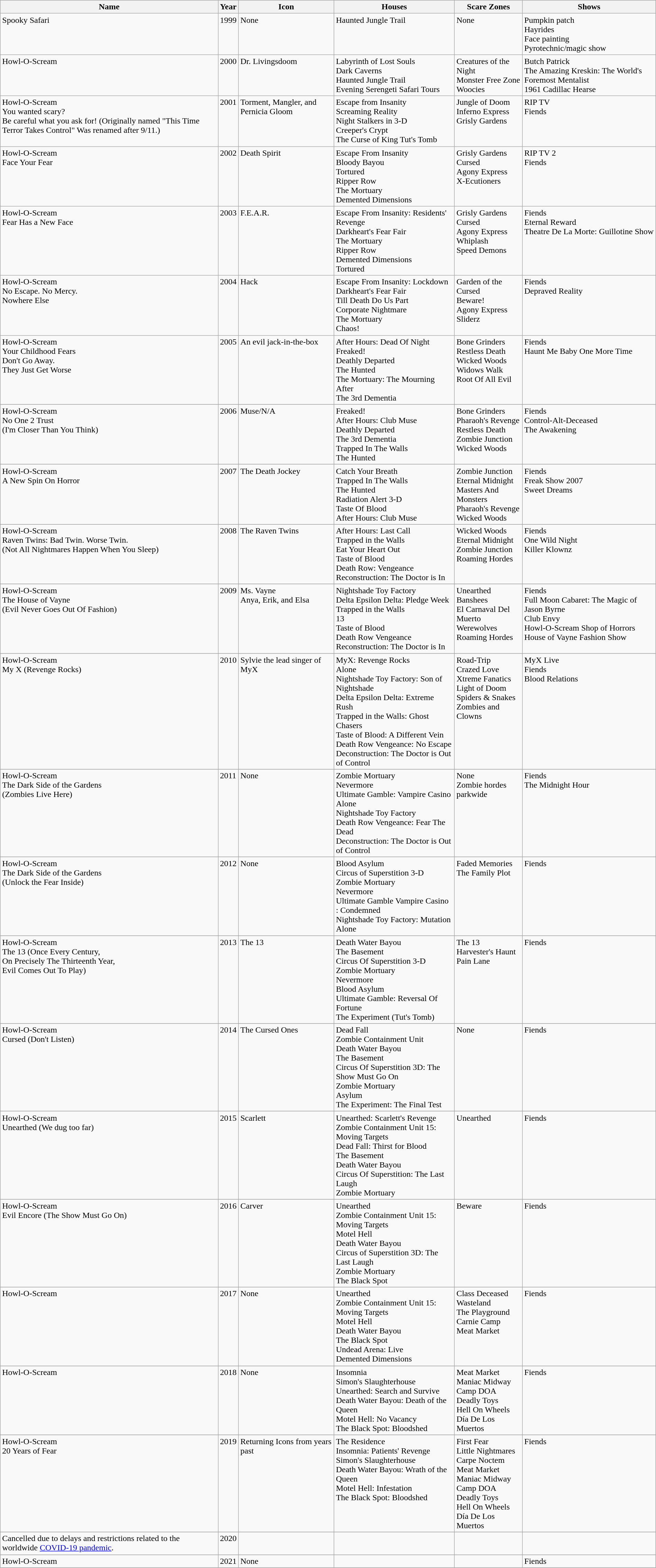<table class="wikitable collapsible collapsed" style="width:100%">
<tr>
<th>Name</th>
<th>Year</th>
<th>Icon</th>
<th>Houses</th>
<th>Scare Zones</th>
<th>Shows</th>
</tr>
<tr valign="top">
<td>Spooky Safari</td>
<td>1999</td>
<td>None</td>
<td>Haunted Jungle Trail</td>
<td>None</td>
<td>Pumpkin patch<br>Hayrides<br>Face painting<br>Pyrotechnic/magic show</td>
</tr>
<tr valign="top">
<td>Howl-O-Scream</td>
<td>2000</td>
<td>Dr. Livingsdoom</td>
<td>Labyrinth of Lost Souls<br> Dark Caverns<br> Haunted Jungle Trail<br> Evening Serengeti Safari Tours</td>
<td>Creatures of the Night<br> Monster Free Zone<br> Woocies</td>
<td>Butch Patrick<br> The Amazing Kreskin: The World's Foremost Mentalist<br> 1961 Cadillac Hearse</td>
</tr>
<tr valign="top">
<td>Howl-O-Scream<br> You wanted scary?<br> Be careful what you ask for! (Originally named "This Time Terror Takes Control" Was renamed after 9/11.)</td>
<td>2001</td>
<td>Torment, Mangler, and Pernicia Gloom</td>
<td>Escape from Insanity<br> Screaming Reality<br> Night Stalkers in 3-D<br> Creeper's Crypt<br> The Curse of King Tut's Tomb</td>
<td>Jungle of Doom<br> Inferno Express<br> Grisly Gardens</td>
<td>RIP TV<br> Fiends</td>
</tr>
<tr valign="top">
<td>Howl-O-Scream<br> Face Your Fear</td>
<td>2002</td>
<td>Death Spirit</td>
<td>Escape From Insanity<br> Bloody Bayou<br>Tortured<br> Ripper Row<br> The Mortuary<br> Demented Dimensions</td>
<td>Grisly Gardens<br> Cursed<br> Agony Express<br> X-Ecutioners</td>
<td>RIP TV 2<br> Fiends</td>
</tr>
<tr valign="top">
<td>Howl-O-Scream<br> Fear Has a New Face</td>
<td>2003</td>
<td>F.E.A.R.</td>
<td>Escape From Insanity: Residents' Revenge<br> Darkheart's Fear Fair<br> The Mortuary<br> Ripper Row<br> Demented Dimensions<br> Tortured</td>
<td>Grisly Gardens<br> Cursed<br> Agony Express<br> Whiplash<br> Speed Demons</td>
<td>Fiends<br> Eternal Reward<br> Theatre De La Morte: Guillotine Show</td>
</tr>
<tr valign="top">
<td>Howl-O-Scream<br>No Escape. No Mercy.<br> Nowhere Else</td>
<td>2004</td>
<td>Hack</td>
<td>Escape From Insanity: Lockdown<br> Darkheart's Fear Fair<br> Till Death Do Us Part<br> Corporate Nightmare<br> The Mortuary<br> Chaos!</td>
<td>Garden of the Cursed<br> Beware!<br> Agony Express<br> Sliderz</td>
<td>Fiends<br> Depraved Reality</td>
</tr>
<tr valign="top">
<td>Howl-O-Scream<br> Your Childhood Fears<br> Don't Go Away.<br> They Just Get Worse</td>
<td>2005</td>
<td>An evil jack-in-the-box</td>
<td>After Hours: Dead Of Night<br> Freaked!<br> Deathly Departed<br> The Hunted<br> The Mortuary: The Mourning After<br> The 3rd Dementia</td>
<td>Bone Grinders<br> Restless Death<br> Wicked Woods<br> Widows Walk<br> Root Of All Evil</td>
<td>Fiends<br> Haunt Me Baby One More Time</td>
</tr>
<tr>
</tr>
<tr valign="top">
<td>Howl-O-Scream<br>No One 2 Trust<br> (I'm Closer Than You Think)</td>
<td>2006</td>
<td>Muse/N/A</td>
<td>Freaked!<br> After Hours: Club Muse<br> Deathly Departed<br> The 3rd Dementia<br> Trapped In The Walls<br> The Hunted</td>
<td>Bone Grinders<br> Pharaoh's Revenge<br> Restless Death<br> Zombie Junction<br> Wicked Woods</td>
<td>Fiends<br> Control-Alt-Deceased<br>The Awakening</td>
</tr>
<tr>
</tr>
<tr valign="top">
<td>Howl-O-Scream<br>A New Spin On Horror</td>
<td>2007</td>
<td>The Death Jockey</td>
<td>Catch Your Breath<br> Trapped In The Walls<br> The Hunted<br> Radiation Alert 3-D<br> Taste Of Blood<br> After Hours: Club Muse</td>
<td>Zombie Junction<br> Eternal Midnight<br> Masters And Monsters<br> Pharaoh's Revenge<br> Wicked Woods</td>
<td>Fiends<br> Freak Show 2007<br> Sweet Dreams</td>
</tr>
<tr>
</tr>
<tr valign="top">
<td>Howl-O-Scream<br>Raven Twins: Bad Twin. Worse Twin.<br> (Not All Nightmares Happen When You Sleep)</td>
<td>2008</td>
<td>The Raven Twins</td>
<td>After Hours: Last Call<br> Trapped in the Walls<br> Eat Your Heart Out<br> Taste of Blood<br> Death Row: Vengeance<br> Reconstruction: The Doctor is In</td>
<td>Wicked Woods<br> Eternal Midnight<br> Zombie Junction<br> Roaming Hordes</td>
<td>Fiends<br> One Wild Night<br>Killer Klownz</td>
</tr>
<tr>
</tr>
<tr valign="top">
<td>Howl-O-Scream<br>The House of Vayne<br> (Evil Never Goes Out Of Fashion)</td>
<td>2009</td>
<td>Ms. Vayne<br>Anya, Erik, and Elsa</td>
<td>Nightshade Toy Factory<br> Delta Epsilon Delta: Pledge Week<br> Trapped in the Walls<br> 13<br> Taste of Blood<br> Death Row Vengeance<br> Reconstruction: The Doctor is In</td>
<td>Unearthed<br> Banshees<br> El Carnaval Del Muerto<br> Werewolves<br> Roaming Hordes</td>
<td>Fiends<br> Full Moon Cabaret: The Magic of Jason Byrne<br> Club Envy<br> Howl-O-Scream Shop of Horrors<br> House of Vayne Fashion Show</td>
</tr>
<tr>
</tr>
<tr valign="top">
<td>Howl-O-Scream<br>My X (Revenge Rocks)</td>
<td>2010</td>
<td>Sylvie the lead singer of MyX</td>
<td>MyX: Revenge Rocks<br> Alone<br> Nightshade Toy Factory: Son of Nightshade<br> Delta Epsilon Delta: Extreme Rush<br> Trapped in the Walls: Ghost Chasers<br> Taste of Blood: A Different Vein<br> Death Row Vengeance: No Escape<br> Deconstruction: The Doctor is Out of Control</td>
<td>Road-Trip<br> Crazed Love<br> Xtreme Fanatics<br> Light of Doom<br> Spiders & Snakes<br> Zombies and Clowns</td>
<td>MyX Live<br> Fiends<br> Blood Relations</td>
</tr>
<tr>
</tr>
<tr valign="top">
<td>Howl-O-Scream<br> The Dark Side of the Gardens<br> (Zombies Live Here)</td>
<td>2011</td>
<td>None</td>
<td>Zombie Mortuary<br> Nevermore<br> Ultimate Gamble: Vampire Casino<br> Alone<br> Nightshade Toy Factory<br> Death Row Vengeance: Fear The Dead<br> Deconstruction: The Doctor is Out of Control</td>
<td>None<br> Zombie hordes parkwide</td>
<td>Fiends<br> The Midnight Hour</td>
</tr>
<tr>
</tr>
<tr valign="top">
<td>Howl-O-Scream<br>The Dark Side of the Gardens<br> (Unlock the Fear Inside)</td>
<td>2012</td>
<td>None</td>
<td>Blood Asylum<br> Circus of Superstition 3-D<br> Zombie Mortuary<br> Nevermore<br> Ultimate Gamble Vampire Casino : Condemned<br> Nightshade Toy Factory: Mutation <br> Alone</td>
<td>Faded Memories<br> The Family Plot</td>
<td>Fiends</td>
</tr>
<tr>
</tr>
<tr valign="top">
<td>Howl-O-Scream<br>The 13 (Once Every Century,<br> On Precisely The Thirteenth Year,<br> Evil Comes Out To Play)</td>
<td>2013</td>
<td>The 13</td>
<td>Death Water Bayou<br> The Basement<br> Circus Of Superstition 3-D<br> Zombie Mortuary<br> Nevermore<br> Blood Asylum<br> Ultimate Gamble: Reversal Of Fortune <br> The Experiment (Tut's Tomb)</td>
<td>The 13<br> Harvester's Haunt<br> Pain Lane</td>
<td>Fiends</td>
</tr>
<tr>
</tr>
<tr valign="top">
<td>Howl-O-Scream<br>Cursed (Don't Listen)</td>
<td>2014</td>
<td>The Cursed Ones</td>
<td>Dead Fall<br> Zombie Containment Unit<br> Death Water Bayou<br> The Basement<br> Circus Of Superstition 3D: The Show Must Go On<br> Zombie Mortuary<br> Asylum <br> The Experiment: The Final Test</td>
<td>None</td>
<td>Fiends<br></td>
</tr>
<tr>
</tr>
<tr valign="top">
<td>Howl-O-Scream<br>Unearthed (We dug too far)</td>
<td>2015</td>
<td>Scarlett</td>
<td>Unearthed: Scarlett's Revenge<br> Zombie Containment Unit 15: Moving Targets<br> Dead Fall: Thirst for Blood<br> The Basement<br> Death Water Bayou<br> Circus Of Superstition: The Last Laugh<br> Zombie Mortuary</td>
<td>Unearthed</td>
<td>Fiends<br></td>
</tr>
<tr>
</tr>
<tr valign="top">
<td>Howl-O-Scream<br>Evil Encore (The Show Must Go On)</td>
<td>2016</td>
<td>Carver</td>
<td>Unearthed <br> Zombie Containment Unit 15: Moving Targets <br> Motel Hell <br> Death Water Bayou <br> Circus of Superstition 3D: The Last Laugh <br> Zombie Mortuary <br> The Black Spot</td>
<td>Beware</td>
<td>Fiends<br></td>
</tr>
<tr>
</tr>
<tr valign="top">
<td>Howl-O-Scream</td>
<td>2017</td>
<td>None</td>
<td>Unearthed <br> Zombie Containment Unit 15: Moving Targets <br> Motel Hell <br> Death Water Bayou <br> The Black Spot <br> Undead Arena: Live <br> Demented Dimensions</td>
<td>Class Deceased <br> Wasteland <br> The Playground <br> Carnie Camp <br> Meat Market</td>
<td>Fiends<br></td>
</tr>
<tr>
</tr>
<tr valign="top">
<td>Howl-O-Scream</td>
<td>2018</td>
<td>None</td>
<td>Insomnia <br> Simon's Slaughterhouse <br> Unearthed: Search and Survive <br> Death Water Bayou: Death of the Queen <br> Motel Hell: No Vacancy <br> The Black Spot: Bloodshed</td>
<td>Meat Market <br> Maniac Midway <br> Camp DOA <br> Deadly Toys <br> Hell On Wheels <br> Día De Los Muertos</td>
<td>Fiends<br></td>
</tr>
<tr>
</tr>
<tr valign="top">
<td>Howl-O-Scream<br>20 Years of Fear</td>
<td>2019</td>
<td>Returning Icons from years past</td>
<td>The Residence <br> Insomnia: Patients' Revenge <br> Simon's Slaughterhouse <br> Death Water Bayou: Wrath of the Queen <br> Motel Hell: Infestation <br> The Black Spot: Bloodshed</td>
<td>First Fear <br> Little Nightmares <br> Carpe Noctem <br> Meat Market <br> Maniac Midway <br> Camp DOA <br> Deadly Toys <br> Hell On Wheels <br> Día De Los Muertos</td>
<td>Fiends<br></td>
</tr>
<tr>
</tr>
<tr valign="top">
<td>Cancelled due to delays and restrictions related to the worldwide <a href='#'>COVID-19 pandemic</a>.</td>
<td>2020</td>
<td></td>
<td></td>
<td></td>
<td></td>
</tr>
<tr>
</tr>
<tr valign="top">
<td>Howl-O-Scream</td>
<td>2021</td>
<td>None</td>
<td></td>
<td></td>
<td>Fiends<br></td>
</tr>
<tr>
</tr>
</table>
